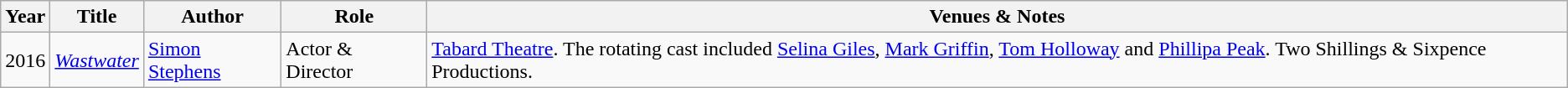<table class="wikitable sortable">
<tr>
<th>Year</th>
<th>Title</th>
<th>Author</th>
<th>Role</th>
<th class="unsortable">Venues & Notes</th>
</tr>
<tr>
<td>2016</td>
<td><em><a href='#'>Wastwater</a></em></td>
<td><a href='#'>Simon Stephens</a></td>
<td>Actor & Director</td>
<td><a href='#'>Tabard Theatre</a>. The rotating cast included <a href='#'>Selina Giles</a>, <a href='#'>Mark Griffin</a>, <a href='#'>Tom Holloway</a> and <a href='#'>Phillipa Peak</a>. Two Shillings & Sixpence Productions.</td>
</tr>
</table>
